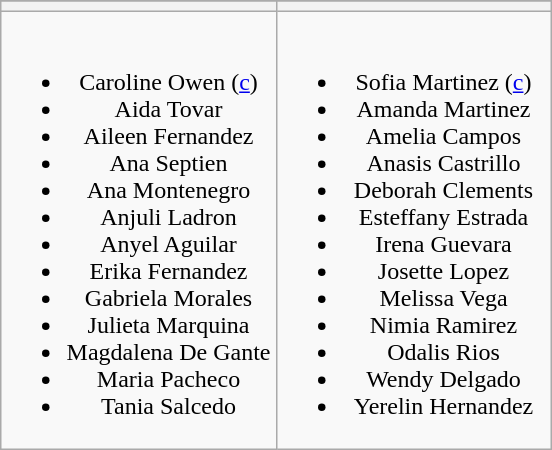<table class="wikitable" style="text-align:center; margin:auto">
<tr>
</tr>
<tr>
<th width=50%></th>
<th width=50%></th>
</tr>
<tr style="vertical-align:top">
<td><br><ul><li>Caroline Owen (<a href='#'>c</a>)</li><li>Aida Tovar</li><li>Aileen Fernandez</li><li>Ana Septien</li><li>Ana Montenegro</li><li>Anjuli Ladron</li><li>Anyel Aguilar</li><li>Erika Fernandez</li><li>Gabriela Morales</li><li>Julieta Marquina</li><li>Magdalena De Gante</li><li>Maria Pacheco</li><li>Tania Salcedo</li></ul></td>
<td><br><ul><li>Sofia Martinez (<a href='#'>c</a>)</li><li>Amanda Martinez</li><li>Amelia Campos</li><li>Anasis Castrillo</li><li>Deborah Clements</li><li>Esteffany Estrada</li><li>Irena Guevara</li><li>Josette Lopez</li><li>Melissa Vega</li><li>Nimia Ramirez</li><li>Odalis Rios</li><li>Wendy Delgado</li><li>Yerelin Hernandez</li></ul></td>
</tr>
</table>
